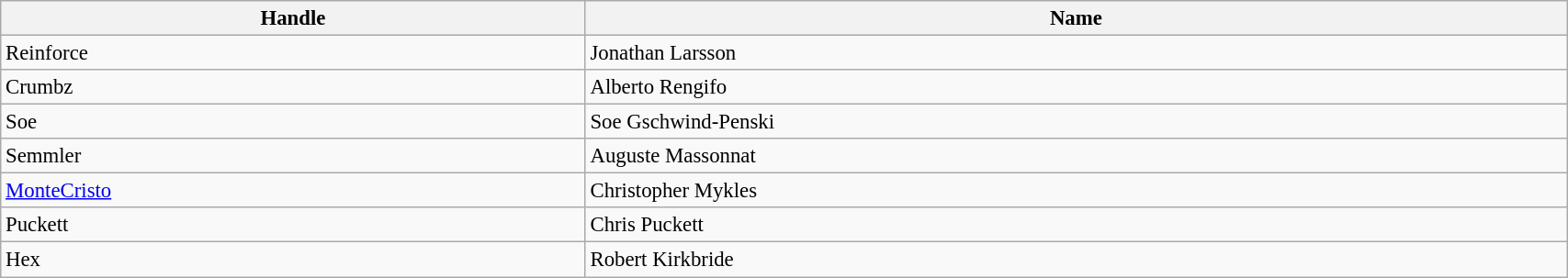<table class="wikitable" style="width:90%; font-size:95%;">
<tr>
<th scope="col">Handle</th>
<th scope="col">Name</th>
</tr>
<tr>
<td>Reinforce</td>
<td>Jonathan Larsson</td>
</tr>
<tr>
<td>Crumbz</td>
<td>Alberto Rengifo</td>
</tr>
<tr>
<td>Soe</td>
<td>Soe Gschwind-Penski</td>
</tr>
<tr>
<td>Semmler</td>
<td>Auguste Massonnat</td>
</tr>
<tr>
<td><a href='#'>MonteCristo</a></td>
<td>Christopher Mykles</td>
</tr>
<tr>
<td>Puckett</td>
<td>Chris Puckett</td>
</tr>
<tr>
<td>Hex</td>
<td>Robert Kirkbride</td>
</tr>
</table>
